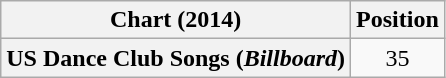<table class="wikitable plainrowheaders" style="text-align:center">
<tr>
<th scope="col">Chart (2014)</th>
<th scope="col">Position</th>
</tr>
<tr>
<th scope="row">US Dance Club Songs (<em>Billboard</em>)</th>
<td>35</td>
</tr>
</table>
